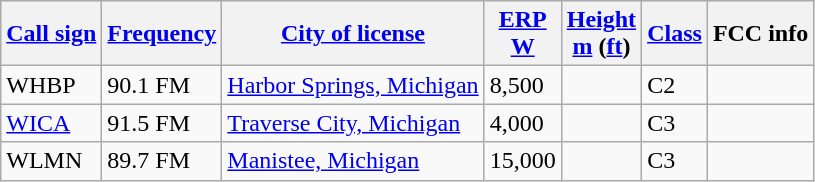<table class="wikitable sortable">
<tr>
<th><a href='#'>Call sign</a></th>
<th data-sort-type="number"><a href='#'>Frequency</a></th>
<th><a href='#'>City of license</a></th>
<th data-sort-type="number"><a href='#'>ERP</a><br><a href='#'>W</a></th>
<th data-sort-type="number"><a href='#'>Height</a><br><a href='#'>m</a> (<a href='#'>ft</a>)</th>
<th><a href='#'>Class</a></th>
<th class="unsortable">FCC info</th>
</tr>
<tr>
<td>WHBP</td>
<td>90.1 FM</td>
<td><a href='#'>Harbor Springs, Michigan</a></td>
<td>8,500</td>
<td></td>
<td>C2</td>
<td></td>
</tr>
<tr>
<td><a href='#'>WICA</a></td>
<td>91.5 FM</td>
<td><a href='#'>Traverse City, Michigan</a></td>
<td>4,000</td>
<td></td>
<td>C3</td>
<td></td>
</tr>
<tr>
<td>WLMN</td>
<td>89.7 FM</td>
<td><a href='#'>Manistee, Michigan</a></td>
<td>15,000</td>
<td></td>
<td>C3</td>
<td></td>
</tr>
</table>
